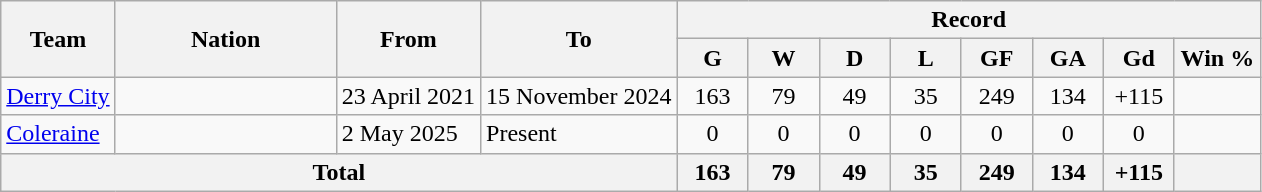<table class="wikitable" style="text-align: center">
<tr>
<th rowspan="2">Team</th>
<th rowspan=2! width=140>Nation</th>
<th rowspan="2">From</th>
<th rowspan="2">To</th>
<th colspan="8">Record</th>
</tr>
<tr>
<th width=40>G</th>
<th width=40>W</th>
<th width=40>D</th>
<th width=40>L</th>
<th width=40>GF</th>
<th width=40>GA</th>
<th width=40>Gd</th>
<th width=50>Win %</th>
</tr>
<tr>
<td align=left><a href='#'>Derry City</a></td>
<td align="left"></td>
<td align=left>23 April 2021</td>
<td align=left>15 November 2024</td>
<td>163</td>
<td>79</td>
<td>49</td>
<td>35</td>
<td>249</td>
<td>134</td>
<td>+115</td>
<td></td>
</tr>
<tr>
<td align=left><a href='#'>Coleraine</a></td>
<td align="left"></td>
<td align=left>2 May 2025</td>
<td align=left>Present</td>
<td>0</td>
<td>0</td>
<td>0</td>
<td>0</td>
<td>0</td>
<td>0</td>
<td>0</td>
<td></td>
</tr>
<tr>
<th align="center"colspan="4">Total</th>
<th>163</th>
<th>79</th>
<th>49</th>
<th>35</th>
<th>249</th>
<th>134</th>
<th>+115</th>
<th></th>
</tr>
</table>
